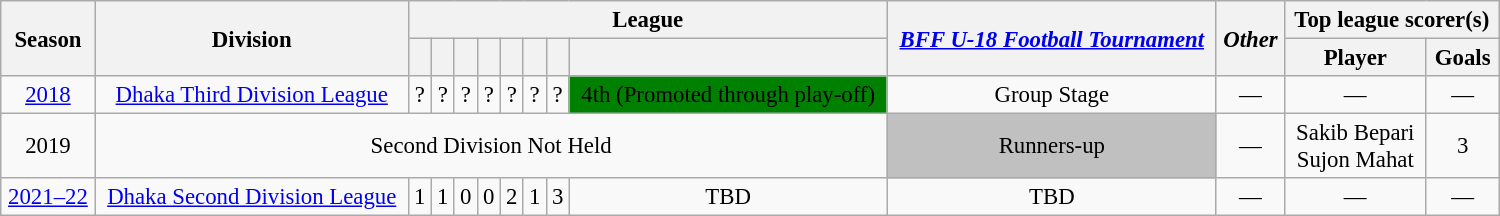<table class="wikitable sortable" style="text-align: center; font-size: 95%; width: 1000px"">
<tr>
<th rowspan="2">Season</th>
<th rowspan="2"><strong>Division</strong></th>
<th colspan="8">League</th>
<th rowspan="2"><em><a href='#'>BFF U-18 Football Tournament</a></em></th>
<th rowspan="2"><em>Other</em></th>
<th colspan="2">Top league scorer(s)</th>
</tr>
<tr>
<th></th>
<th></th>
<th></th>
<th></th>
<th></th>
<th></th>
<th></th>
<th></th>
<th>Player</th>
<th>Goals</th>
</tr>
<tr>
<td><a href='#'>2018</a></td>
<td><a href='#'>Dhaka Third Division League</a></td>
<td>?</td>
<td>?</td>
<td>?</td>
<td>?</td>
<td>?</td>
<td>?</td>
<td>?</td>
<td bgcolor="green" align="center">4th (Promoted through play-off)</td>
<td>Group Stage</td>
<td>—</td>
<td>—</td>
<td>—</td>
</tr>
<tr>
<td>2019</td>
<td colspan=9>Second Division Not Held</td>
<td bgcolor="silver" align="center">Runners-up</td>
<td>—</td>
<td> Sakib Bepari <br>  Sujon Mahat</td>
<td>3</td>
</tr>
<tr>
<td><a href='#'>2021–22</a></td>
<td><a href='#'>Dhaka Second Division League</a></td>
<td>1</td>
<td>1</td>
<td>0</td>
<td>0</td>
<td>2</td>
<td>1</td>
<td>3</td>
<td>TBD</td>
<td>TBD</td>
<td>—</td>
<td>—</td>
<td>—</td>
</tr>
</table>
